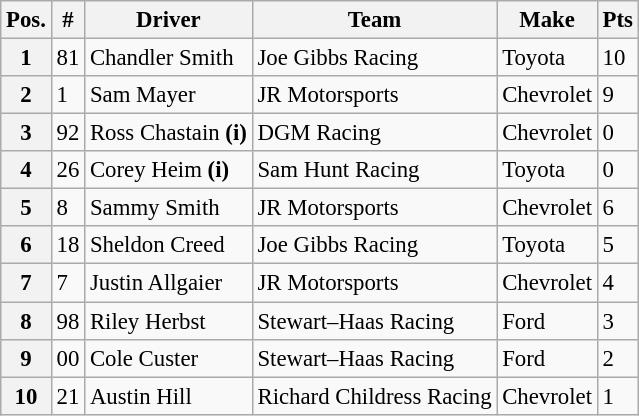<table class="wikitable" style="font-size:95%">
<tr>
<th>Pos.</th>
<th>#</th>
<th>Driver</th>
<th>Team</th>
<th>Make</th>
<th>Pts</th>
</tr>
<tr>
<th>1</th>
<td>81</td>
<td>Chandler Smith</td>
<td>Joe Gibbs Racing</td>
<td>Toyota</td>
<td>10</td>
</tr>
<tr>
<th>2</th>
<td>1</td>
<td>Sam Mayer</td>
<td>JR Motorsports</td>
<td>Chevrolet</td>
<td>9</td>
</tr>
<tr>
<th>3</th>
<td>92</td>
<td>Ross Chastain <strong>(i)</strong></td>
<td>DGM Racing</td>
<td>Chevrolet</td>
<td>0</td>
</tr>
<tr>
<th>4</th>
<td>26</td>
<td>Corey Heim <strong>(i)</strong></td>
<td>Sam Hunt Racing</td>
<td>Toyota</td>
<td>0</td>
</tr>
<tr>
<th>5</th>
<td>8</td>
<td>Sammy Smith</td>
<td>JR Motorsports</td>
<td>Chevrolet</td>
<td>6</td>
</tr>
<tr>
<th>6</th>
<td>18</td>
<td>Sheldon Creed</td>
<td>Joe Gibbs Racing</td>
<td>Toyota</td>
<td>5</td>
</tr>
<tr>
<th>7</th>
<td>7</td>
<td>Justin Allgaier</td>
<td>JR Motorsports</td>
<td>Chevrolet</td>
<td>4</td>
</tr>
<tr>
<th>8</th>
<td>98</td>
<td>Riley Herbst</td>
<td>Stewart–Haas Racing</td>
<td>Ford</td>
<td>3</td>
</tr>
<tr>
<th>9</th>
<td>00</td>
<td>Cole Custer</td>
<td>Stewart–Haas Racing</td>
<td>Ford</td>
<td>2</td>
</tr>
<tr>
<th>10</th>
<td>21</td>
<td>Austin Hill</td>
<td>Richard Childress Racing</td>
<td>Chevrolet</td>
<td>1</td>
</tr>
</table>
